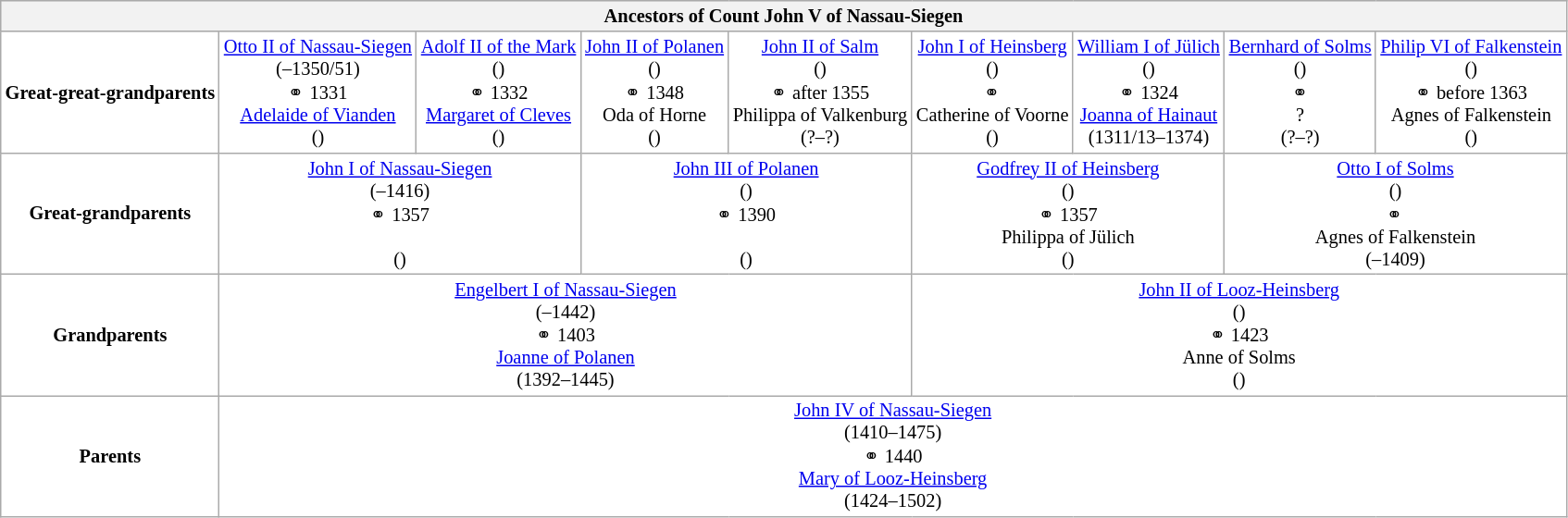<table class="wikitable" style="background:#FFFFFF; font-size:85%; text-align:center">
<tr bgcolor="#E0E0E0">
<th colspan="9">Ancestors of Count John V of Nassau-Siegen</th>
</tr>
<tr>
<td><strong>Great-great-grandparents</strong></td>
<td colspan="1"><a href='#'>Otto II of Nassau-Siegen</a><br>(–1350/51)<br>⚭ 1331<br><a href='#'>Adelaide of Vianden</a><br>()</td>
<td colspan="1"><a href='#'>Adolf II of the Mark</a><br>()<br>⚭ 1332<br><a href='#'>Margaret of Cleves</a><br>()</td>
<td colspan="1"><a href='#'>John II of Polanen</a><br>()<br>⚭ 1348<br>Oda of Horne<br>()</td>
<td colspan="1"><a href='#'>John II of Salm</a><br>()<br>⚭ after 1355<br>Philippa of Valkenburg<br>(?–?)</td>
<td colspan="1"><a href='#'>John I of Heinsberg</a><br>()<br>⚭ <br>Catherine of Voorne<br>()</td>
<td colspan="1"><a href='#'>William I of Jülich</a><br>()<br>⚭ 1324<br><a href='#'>Joanna of Hainaut</a><br>(1311/13–1374)</td>
<td colspan="1"><a href='#'>Bernhard of Solms</a><br>()<br>⚭<br>?<br>(?–?)</td>
<td colspan="1"><a href='#'>Philip VI of Falkenstein</a><br>()<br>⚭ before 1363<br>Agnes of Falkenstein<br>()</td>
</tr>
<tr>
<td><strong>Great-grandparents</strong></td>
<td colspan="2"><a href='#'>John I of Nassau-Siegen</a><br>(–1416)<br>⚭ 1357<br><br>()</td>
<td colspan="2"><a href='#'>John III of Polanen</a><br>()<br>⚭ 1390<br><br>()</td>
<td colspan="2"><a href='#'>Godfrey II of Heinsberg</a><br>()<br>⚭ 1357<br>Philippa of Jülich<br>()</td>
<td colspan="2"><a href='#'>Otto I of Solms</a><br>()<br>⚭<br>Agnes of Falkenstein<br>(–1409)</td>
</tr>
<tr>
<td><strong>Grandparents</strong></td>
<td colspan="4"><a href='#'>Engelbert I of Nassau-Siegen</a><br>(–1442)<br>⚭ 1403<br><a href='#'>Joanne of Polanen</a><br>(1392–1445)</td>
<td colspan="4"><a href='#'>John II of Looz-Heinsberg</a><br>()<br>⚭ 1423<br>Anne of Solms<br>()</td>
</tr>
<tr>
<td><strong>Parents</strong></td>
<td colspan="8"><a href='#'>John IV of Nassau-Siegen</a><br>(1410–1475)<br>⚭ 1440<br><a href='#'>Mary of Looz-Heinsberg</a><br>(1424–1502)</td>
</tr>
</table>
